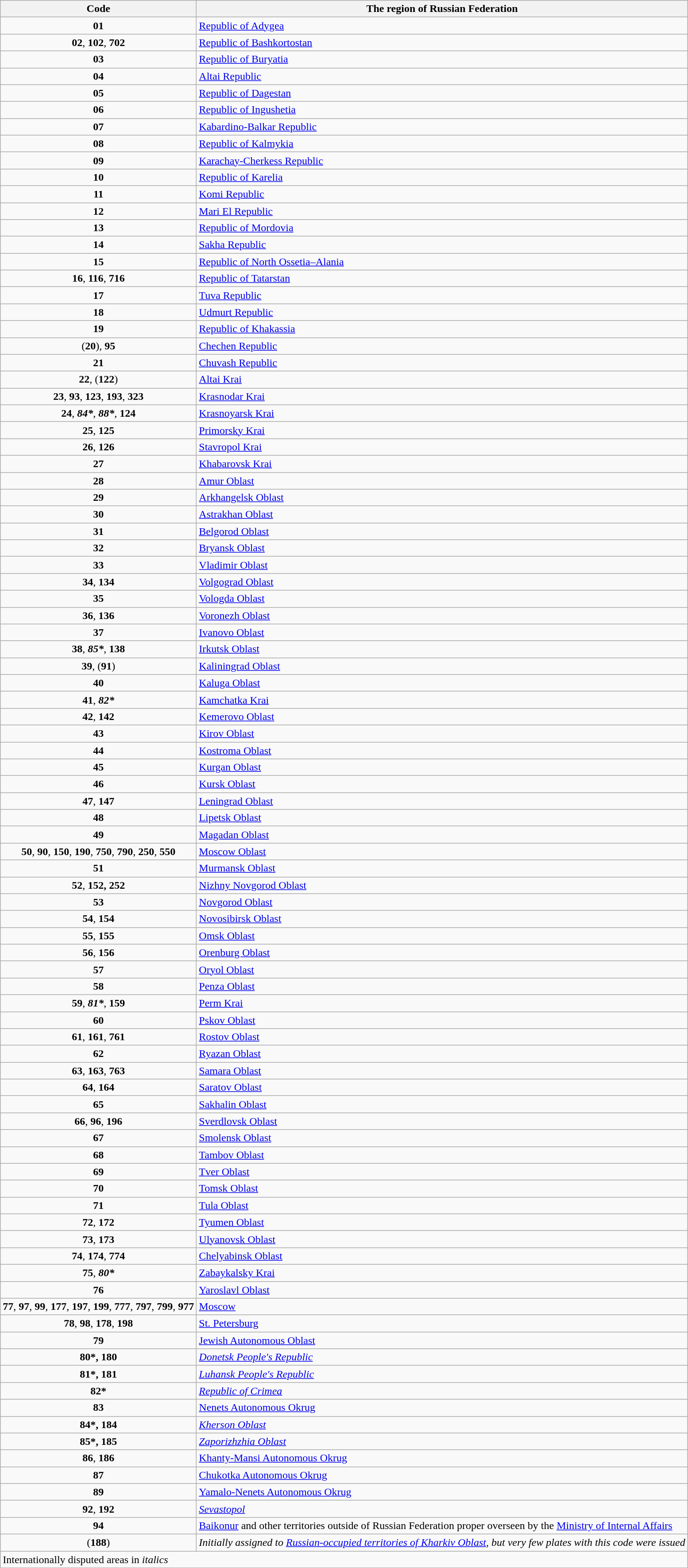<table class=wikitable>
<tr>
<th align=center><strong>Code</strong></th>
<th><strong>The region of Russian Federation</strong></th>
</tr>
<tr>
<td align=center><strong>01</strong></td>
<td><a href='#'>Republic of Adygea</a></td>
</tr>
<tr>
<td align=center><strong>02</strong>, <strong>102</strong>, <strong>702</strong></td>
<td><a href='#'>Republic of Bashkortostan</a></td>
</tr>
<tr>
<td align=center><strong>03</strong></td>
<td><a href='#'>Republic of Buryatia</a></td>
</tr>
<tr>
<td align=center><strong>04</strong></td>
<td><a href='#'>Altai Republic</a></td>
</tr>
<tr>
<td align=center><strong>05</strong></td>
<td><a href='#'>Republic of Dagestan</a></td>
</tr>
<tr>
<td align=center><strong>06</strong></td>
<td><a href='#'>Republic of Ingushetia</a></td>
</tr>
<tr>
<td align=center><strong>07</strong></td>
<td><a href='#'>Kabardino-Balkar Republic</a></td>
</tr>
<tr>
<td align=center><strong>08</strong></td>
<td><a href='#'>Republic of Kalmykia</a></td>
</tr>
<tr>
<td align=center><strong>09</strong></td>
<td><a href='#'>Karachay-Cherkess Republic</a></td>
</tr>
<tr>
<td align=center><strong>10</strong></td>
<td><a href='#'>Republic of Karelia</a></td>
</tr>
<tr>
<td align=center><strong>11</strong></td>
<td><a href='#'>Komi Republic</a></td>
</tr>
<tr>
<td align=center><strong>12</strong></td>
<td><a href='#'>Mari El Republic</a></td>
</tr>
<tr>
<td align=center><strong>13</strong></td>
<td><a href='#'>Republic of Mordovia</a></td>
</tr>
<tr>
<td align=center><strong>14</strong></td>
<td><a href='#'>Sakha Republic</a></td>
</tr>
<tr>
<td align=center><strong>15</strong></td>
<td><a href='#'>Republic of North Ossetia–Alania</a></td>
</tr>
<tr>
<td align=center><strong>16</strong>, <strong>116</strong>, <strong>716</strong></td>
<td><a href='#'>Republic of Tatarstan</a></td>
</tr>
<tr>
<td align=center><strong>17</strong></td>
<td><a href='#'>Tuva Republic</a></td>
</tr>
<tr>
<td align=center><strong>18</strong></td>
<td><a href='#'>Udmurt Republic</a></td>
</tr>
<tr>
<td align=center><strong>19</strong></td>
<td><a href='#'>Republic of Khakassia</a></td>
</tr>
<tr>
<td align=center>(<strong>20</strong>), <strong>95</strong></td>
<td><a href='#'>Chechen Republic</a></td>
</tr>
<tr>
<td align=center><strong>21</strong></td>
<td><a href='#'>Chuvash Republic</a></td>
</tr>
<tr>
<td align=center><strong>22</strong>, (<strong>122</strong>)</td>
<td><a href='#'>Altai Krai</a></td>
</tr>
<tr>
<td align=center><strong>23</strong>, <strong>93</strong>, <strong>123</strong>, <strong>193</strong>, <strong>323</strong></td>
<td><a href='#'>Krasnodar Krai</a></td>
</tr>
<tr>
<td align=center><strong>24</strong>, <strong><em>84*</em></strong>, <strong><em>88*</em></strong>, <strong>124</strong></td>
<td><a href='#'>Krasnoyarsk Krai</a></td>
</tr>
<tr>
<td align=center><strong>25</strong>, <strong>125</strong></td>
<td><a href='#'>Primorsky Krai</a></td>
</tr>
<tr>
<td align=center><strong>26</strong>, <strong>126</strong></td>
<td><a href='#'>Stavropol Krai</a></td>
</tr>
<tr>
<td align=center><strong>27</strong></td>
<td><a href='#'>Khabarovsk Krai</a></td>
</tr>
<tr>
<td align=center><strong>28</strong></td>
<td><a href='#'>Amur Oblast</a></td>
</tr>
<tr>
<td align=center><strong>29</strong></td>
<td><a href='#'>Arkhangelsk Oblast</a></td>
</tr>
<tr>
<td align=center><strong>30</strong></td>
<td><a href='#'>Astrakhan Oblast</a></td>
</tr>
<tr>
<td align=center><strong>31</strong></td>
<td><a href='#'>Belgorod Oblast</a></td>
</tr>
<tr>
<td align=center><strong>32</strong></td>
<td><a href='#'>Bryansk Oblast</a></td>
</tr>
<tr>
<td align=center><strong>33</strong></td>
<td><a href='#'>Vladimir Oblast</a></td>
</tr>
<tr>
<td align=center><strong>34</strong>, <strong>134</strong></td>
<td><a href='#'>Volgograd Oblast</a></td>
</tr>
<tr>
<td align=center><strong>35</strong></td>
<td><a href='#'>Vologda Oblast</a></td>
</tr>
<tr>
<td align=center><strong>36</strong>, <strong>136</strong></td>
<td><a href='#'>Voronezh Oblast</a></td>
</tr>
<tr>
<td align=center><strong>37</strong></td>
<td><a href='#'>Ivanovo Oblast</a></td>
</tr>
<tr>
<td align=center><strong>38</strong>, <strong><em>85*</em></strong>, <strong>138</strong></td>
<td><a href='#'>Irkutsk Oblast</a></td>
</tr>
<tr>
<td align=center><strong>39</strong>, (<strong>91</strong>)</td>
<td><a href='#'>Kaliningrad Oblast</a></td>
</tr>
<tr>
<td align=center><strong>40</strong></td>
<td><a href='#'>Kaluga Oblast</a></td>
</tr>
<tr>
<td align=center><strong>41</strong>, <strong><em>82*</em></strong></td>
<td><a href='#'>Kamchatka Krai</a></td>
</tr>
<tr>
<td align=center><strong>42</strong>, <strong>142</strong></td>
<td><a href='#'>Kemerovo Oblast</a></td>
</tr>
<tr>
<td align=center><strong>43</strong></td>
<td><a href='#'>Kirov Oblast</a></td>
</tr>
<tr>
<td align=center><strong>44</strong></td>
<td><a href='#'>Kostroma Oblast</a></td>
</tr>
<tr>
<td align=center><strong>45</strong></td>
<td><a href='#'>Kurgan Oblast</a></td>
</tr>
<tr>
<td align=center><strong>46</strong></td>
<td><a href='#'>Kursk Oblast</a></td>
</tr>
<tr>
<td align=center><strong>47</strong>, <strong>147</strong></td>
<td><a href='#'>Leningrad Oblast</a></td>
</tr>
<tr>
<td align=center><strong>48</strong></td>
<td><a href='#'>Lipetsk Oblast</a></td>
</tr>
<tr>
<td align=center><strong>49</strong></td>
<td><a href='#'>Magadan Oblast</a></td>
</tr>
<tr>
<td align=center><strong>50</strong>, <strong>90</strong>, <strong>150</strong>, <strong>190</strong>, <strong>750</strong>, <strong>790</strong>, <strong>250</strong>, <strong>550</strong></td>
<td><a href='#'>Moscow Oblast</a></td>
</tr>
<tr>
<td align=center><strong>51</strong></td>
<td><a href='#'>Murmansk Oblast</a></td>
</tr>
<tr>
<td align=center><strong>52</strong>, <strong>152, 252</strong></td>
<td><a href='#'>Nizhny Novgorod Oblast</a></td>
</tr>
<tr>
<td align=center><strong>53</strong></td>
<td><a href='#'>Novgorod Oblast</a></td>
</tr>
<tr>
<td align=center><strong>54</strong>, <strong>154</strong></td>
<td><a href='#'>Novosibirsk Oblast</a></td>
</tr>
<tr>
<td align=center><strong>55</strong>, <strong>155</strong></td>
<td><a href='#'>Omsk Oblast</a></td>
</tr>
<tr>
<td align=center><strong>56</strong>, <strong>156</strong></td>
<td><a href='#'>Orenburg Oblast</a></td>
</tr>
<tr>
<td align=center><strong>57</strong></td>
<td><a href='#'>Oryol Oblast</a></td>
</tr>
<tr>
<td align=center><strong>58</strong></td>
<td><a href='#'>Penza Oblast</a></td>
</tr>
<tr>
<td align=center><strong>59</strong>,  <strong><em>81*</em></strong>, <strong>159</strong></td>
<td><a href='#'>Perm Krai</a></td>
</tr>
<tr>
<td align=center><strong>60</strong></td>
<td><a href='#'>Pskov Oblast</a></td>
</tr>
<tr>
<td align=center><strong>61</strong>, <strong>161</strong>, <strong>761</strong></td>
<td><a href='#'>Rostov Oblast</a></td>
</tr>
<tr>
<td align=center><strong>62</strong></td>
<td><a href='#'>Ryazan Oblast</a></td>
</tr>
<tr>
<td align=center><strong>63</strong>, <strong>163</strong>, <strong>763</strong></td>
<td><a href='#'>Samara Oblast</a></td>
</tr>
<tr>
<td align=center><strong>64</strong>, <strong>164</strong></td>
<td><a href='#'>Saratov Oblast</a></td>
</tr>
<tr>
<td align=center><strong>65</strong></td>
<td><a href='#'>Sakhalin Oblast</a></td>
</tr>
<tr>
<td align=center><strong>66</strong>, <strong>96</strong>, <strong>196</strong></td>
<td><a href='#'>Sverdlovsk Oblast</a></td>
</tr>
<tr>
<td align=center><strong>67</strong></td>
<td><a href='#'>Smolensk Oblast</a></td>
</tr>
<tr>
<td align=center><strong>68</strong></td>
<td><a href='#'>Tambov Oblast</a></td>
</tr>
<tr>
<td align=center><strong>69</strong></td>
<td><a href='#'>Tver Oblast</a></td>
</tr>
<tr>
<td align=center><strong>70</strong></td>
<td><a href='#'>Tomsk Oblast</a></td>
</tr>
<tr>
<td align=center><strong>71</strong></td>
<td><a href='#'>Tula Oblast</a></td>
</tr>
<tr>
<td align=center><strong>72</strong>, <strong>172</strong></td>
<td><a href='#'>Tyumen Oblast</a></td>
</tr>
<tr>
<td align=center><strong>73</strong>, <strong>173</strong></td>
<td><a href='#'>Ulyanovsk Oblast</a></td>
</tr>
<tr>
<td align=center><strong>74</strong>, <strong>174</strong>, <strong>774</strong></td>
<td><a href='#'>Chelyabinsk Oblast</a></td>
</tr>
<tr>
<td align=center><strong>75</strong>, <strong><em>80*</em></strong></td>
<td><a href='#'>Zabaykalsky Krai</a></td>
</tr>
<tr>
<td align=center><strong>76</strong></td>
<td><a href='#'>Yaroslavl Oblast</a></td>
</tr>
<tr>
<td align=center><strong>77</strong>, <strong>97</strong>, <strong>99</strong>, <strong>177</strong>, <strong>197</strong>, <strong>199</strong>, <strong>777</strong>, <strong>797</strong>, <strong>799</strong>, <strong>977</strong></td>
<td><a href='#'>Moscow</a></td>
</tr>
<tr>
<td align=center><strong>78</strong>, <strong>98</strong>, <strong>178</strong>, <strong>198</strong></td>
<td><a href='#'>St. Petersburg</a></td>
</tr>
<tr>
<td align=center><strong>79</strong></td>
<td><a href='#'>Jewish Autonomous Oblast</a></td>
</tr>
<tr>
<td align=center><strong>80*, 180</strong></td>
<td><em><a href='#'>Donetsk People's Republic</a></em></td>
</tr>
<tr>
<td align=center><strong>81*, 181</strong></td>
<td><em><a href='#'>Luhansk People's Republic</a></em></td>
</tr>
<tr>
<td align=center><strong>82*</strong></td>
<td><em><a href='#'>Republic of Crimea</a></em></td>
</tr>
<tr>
<td align=center><strong>83</strong></td>
<td><a href='#'>Nenets Autonomous Okrug</a></td>
</tr>
<tr>
<td align=center><strong>84*, 184</strong></td>
<td><em><a href='#'>Kherson Oblast</a></em></td>
</tr>
<tr>
<td align=center><strong>85*, 185</strong></td>
<td><em><a href='#'>Zaporizhzhia Oblast</a></em></td>
</tr>
<tr>
<td align=center><strong>86</strong>, <strong>186</strong></td>
<td><a href='#'>Khanty-Mansi Autonomous Okrug</a></td>
</tr>
<tr>
<td align=center><strong>87</strong></td>
<td><a href='#'>Chukotka Autonomous Okrug</a></td>
</tr>
<tr>
<td align=center><strong>89</strong></td>
<td><a href='#'>Yamalo-Nenets Autonomous Okrug</a></td>
</tr>
<tr>
<td align=center><strong>92</strong>, <strong>192</strong></td>
<td><em><a href='#'>Sevastopol</a></em></td>
</tr>
<tr>
<td align=center><strong>94</strong></td>
<td><a href='#'>Baikonur</a> and other territories outside of Russian Federation proper overseen by the <a href='#'>Ministry of Internal Affairs</a></td>
</tr>
<tr>
<td align=center>(<strong>188</strong>)</td>
<td><em>Initially assigned to <a href='#'>Russian-occupied territories of Kharkiv Oblast</a>, but very few plates with this code were issued</em></td>
</tr>
<tr>
<td colspan="2">Internationally disputed areas in <em>italics</em></td>
</tr>
<tr>
</tr>
</table>
